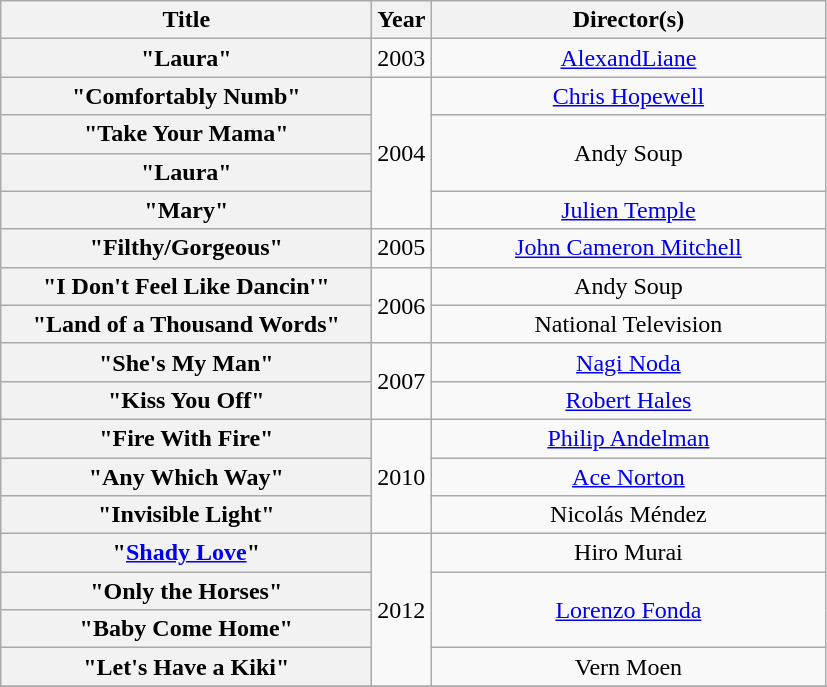<table class="wikitable plainrowheaders" style="text-align:center;">
<tr>
<th scope="col" style="width:15em;">Title</th>
<th scope="col">Year</th>
<th scope="col" style="width:16em;">Director(s)</th>
</tr>
<tr>
<th scope="row">"Laura" </th>
<td>2003</td>
<td><a href='#'>AlexandLiane</a></td>
</tr>
<tr>
<th scope="row">"Comfortably Numb"</th>
<td rowspan="4">2004</td>
<td><a href='#'>Chris Hopewell</a></td>
</tr>
<tr>
<th scope="row">"Take Your Mama"</th>
<td rowspan="2">Andy Soup</td>
</tr>
<tr>
<th scope="row">"Laura" </th>
</tr>
<tr>
<th scope="row">"Mary"</th>
<td><a href='#'>Julien Temple</a></td>
</tr>
<tr>
<th scope="row">"Filthy/Gorgeous"</th>
<td>2005</td>
<td><a href='#'>John Cameron Mitchell</a></td>
</tr>
<tr>
<th scope="row">"I Don't Feel Like Dancin'"</th>
<td rowspan="2">2006</td>
<td>Andy Soup</td>
</tr>
<tr>
<th scope="row">"Land of a Thousand Words"</th>
<td>National Television</td>
</tr>
<tr>
<th scope="row">"She's My Man"</th>
<td rowspan="2">2007</td>
<td><a href='#'>Nagi Noda</a></td>
</tr>
<tr>
<th scope="row">"Kiss You Off"</th>
<td><a href='#'>Robert Hales</a></td>
</tr>
<tr>
<th scope="row">"Fire With Fire"</th>
<td rowspan="3">2010</td>
<td><a href='#'>Philip Andelman</a></td>
</tr>
<tr>
<th scope="row">"Any Which Way"</th>
<td><a href='#'>Ace Norton</a></td>
</tr>
<tr>
<th scope="row">"Invisible Light"</th>
<td>Nicolás Méndez</td>
</tr>
<tr>
<th scope="row">"<a href='#'>Shady Love</a>"</th>
<td rowspan="4">2012</td>
<td>Hiro Murai</td>
</tr>
<tr>
<th scope="row">"Only the Horses"</th>
<td rowspan="2"><a href='#'>Lorenzo Fonda</a></td>
</tr>
<tr>
<th scope="row">"Baby Come Home"</th>
</tr>
<tr>
<th scope="row">"Let's Have a Kiki"</th>
<td>Vern Moen</td>
</tr>
<tr>
</tr>
</table>
